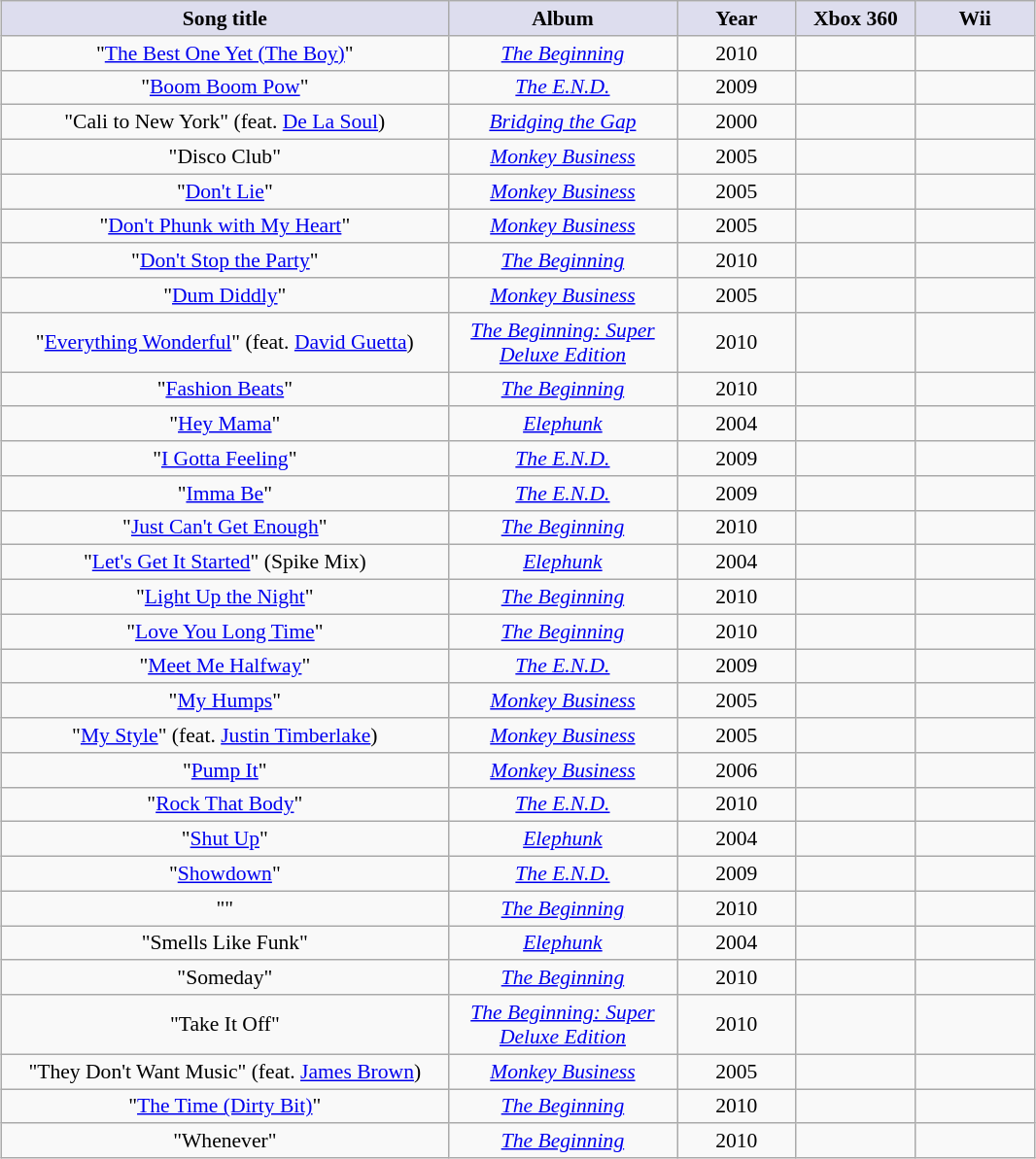<table class="wikitable sortable" style="font-size:90%; text-align:center; margin: 5px;">
<tr>
<th style="background:#dde; width:300px;">Song title</th>
<th style="background:#dde; width:150px;">Album</th>
<th style="background:#dde; width:75px;">Year</th>
<th style="background:#dde; width:75px;">Xbox 360</th>
<th style="background:#dde; width:75px;">Wii</th>
</tr>
<tr>
<td>"<a href='#'>The Best One Yet (The Boy)</a>"</td>
<td><a href='#'><em>The Beginning</em></a></td>
<td>2010</td>
<td></td>
<td></td>
</tr>
<tr>
<td>"<a href='#'>Boom Boom Pow</a>"</td>
<td><em><a href='#'>The E.N.D.</a></em></td>
<td>2009</td>
<td></td>
<td></td>
</tr>
<tr>
<td>"Cali to New York" (feat. <a href='#'>De La Soul</a>)</td>
<td><em><a href='#'>Bridging the Gap</a></em></td>
<td>2000</td>
<td></td>
<td></td>
</tr>
<tr>
<td>"Disco Club"</td>
<td><a href='#'><em>Monkey Business</em></a></td>
<td>2005</td>
<td></td>
<td></td>
</tr>
<tr>
<td>"<a href='#'>Don't Lie</a>"</td>
<td><a href='#'><em>Monkey Business</em></a></td>
<td>2005</td>
<td></td>
<td></td>
</tr>
<tr>
<td>"<a href='#'>Don't Phunk with My Heart</a>"</td>
<td><a href='#'><em>Monkey Business</em></a></td>
<td>2005</td>
<td></td>
<td></td>
</tr>
<tr>
<td>"<a href='#'>Don't Stop the Party</a>"</td>
<td><a href='#'><em>The Beginning</em></a></td>
<td>2010</td>
<td></td>
<td></td>
</tr>
<tr>
<td>"<a href='#'>Dum Diddly</a>"</td>
<td><a href='#'><em>Monkey Business</em></a></td>
<td>2005</td>
<td></td>
<td></td>
</tr>
<tr>
<td>"<a href='#'>Everything Wonderful</a>" (feat. <a href='#'>David Guetta</a>)</td>
<td><a href='#'><em>The Beginning: Super Deluxe Edition</em></a></td>
<td>2010</td>
<td></td>
<td></td>
</tr>
<tr>
<td>"<a href='#'>Fashion Beats</a>"</td>
<td><a href='#'><em>The Beginning</em></a></td>
<td>2010</td>
<td></td>
<td></td>
</tr>
<tr>
<td>"<a href='#'>Hey Mama</a>"</td>
<td><em><a href='#'>Elephunk</a></em></td>
<td>2004</td>
<td></td>
<td></td>
</tr>
<tr>
<td>"<a href='#'>I Gotta Feeling</a>"</td>
<td><em><a href='#'>The E.N.D.</a></em></td>
<td>2009</td>
<td></td>
<td></td>
</tr>
<tr>
<td>"<a href='#'>Imma Be</a>"</td>
<td><em><a href='#'>The E.N.D.</a></em></td>
<td>2009</td>
<td></td>
<td></td>
</tr>
<tr>
<td>"<a href='#'>Just Can't Get Enough</a>"</td>
<td><a href='#'><em>The Beginning</em></a></td>
<td>2010</td>
<td></td>
<td></td>
</tr>
<tr>
<td>"<a href='#'>Let's Get It Started</a>" (Spike Mix)</td>
<td><em><a href='#'>Elephunk</a></em></td>
<td>2004</td>
<td></td>
<td></td>
</tr>
<tr>
<td>"<a href='#'>Light Up the Night</a>"</td>
<td><a href='#'><em>The Beginning</em></a></td>
<td>2010</td>
<td></td>
<td></td>
</tr>
<tr>
<td>"<a href='#'>Love You Long Time</a>"</td>
<td><a href='#'><em>The Beginning</em></a></td>
<td>2010</td>
<td></td>
<td></td>
</tr>
<tr>
<td>"<a href='#'>Meet Me Halfway</a>"</td>
<td><em><a href='#'>The E.N.D.</a></em></td>
<td>2009</td>
<td></td>
<td></td>
</tr>
<tr>
<td>"<a href='#'>My Humps</a>"</td>
<td><a href='#'><em>Monkey Business</em></a></td>
<td>2005</td>
<td></td>
<td></td>
</tr>
<tr>
<td>"<a href='#'>My Style</a>" (feat. <a href='#'>Justin Timberlake</a>)</td>
<td><a href='#'><em>Monkey Business</em></a></td>
<td>2005</td>
<td></td>
<td></td>
</tr>
<tr>
<td>"<a href='#'>Pump It</a>"</td>
<td><a href='#'><em>Monkey Business</em></a></td>
<td>2006</td>
<td></td>
<td></td>
</tr>
<tr>
<td>"<a href='#'>Rock That Body</a>"</td>
<td><em><a href='#'>The E.N.D.</a></em></td>
<td>2010</td>
<td></td>
<td></td>
</tr>
<tr>
<td>"<a href='#'>Shut Up</a>"</td>
<td><em><a href='#'>Elephunk</a></em></td>
<td>2004</td>
<td></td>
<td></td>
</tr>
<tr>
<td>"<a href='#'>Showdown</a>"</td>
<td><em><a href='#'>The E.N.D.</a></em></td>
<td>2009</td>
<td></td>
<td></td>
</tr>
<tr>
<td>""</td>
<td><a href='#'><em>The Beginning</em></a></td>
<td>2010</td>
<td></td>
<td></td>
</tr>
<tr>
<td>"Smells Like Funk"</td>
<td><em><a href='#'>Elephunk</a></em></td>
<td>2004</td>
<td></td>
<td></td>
</tr>
<tr>
<td>"Someday"</td>
<td><a href='#'><em>The Beginning</em></a></td>
<td>2010</td>
<td></td>
<td></td>
</tr>
<tr>
<td>"Take It Off"</td>
<td><a href='#'><em>The Beginning: Super Deluxe Edition</em></a></td>
<td>2010</td>
<td></td>
<td></td>
</tr>
<tr>
<td>"They Don't Want Music" (feat. <a href='#'>James Brown</a>)</td>
<td><a href='#'><em>Monkey Business</em></a></td>
<td>2005</td>
<td></td>
<td></td>
</tr>
<tr>
<td>"<a href='#'>The Time (Dirty Bit)</a>"</td>
<td><a href='#'><em>The Beginning</em></a></td>
<td>2010</td>
<td></td>
<td></td>
</tr>
<tr>
<td>"Whenever"</td>
<td><a href='#'><em>The Beginning</em></a></td>
<td>2010</td>
<td></td>
<td></td>
</tr>
</table>
